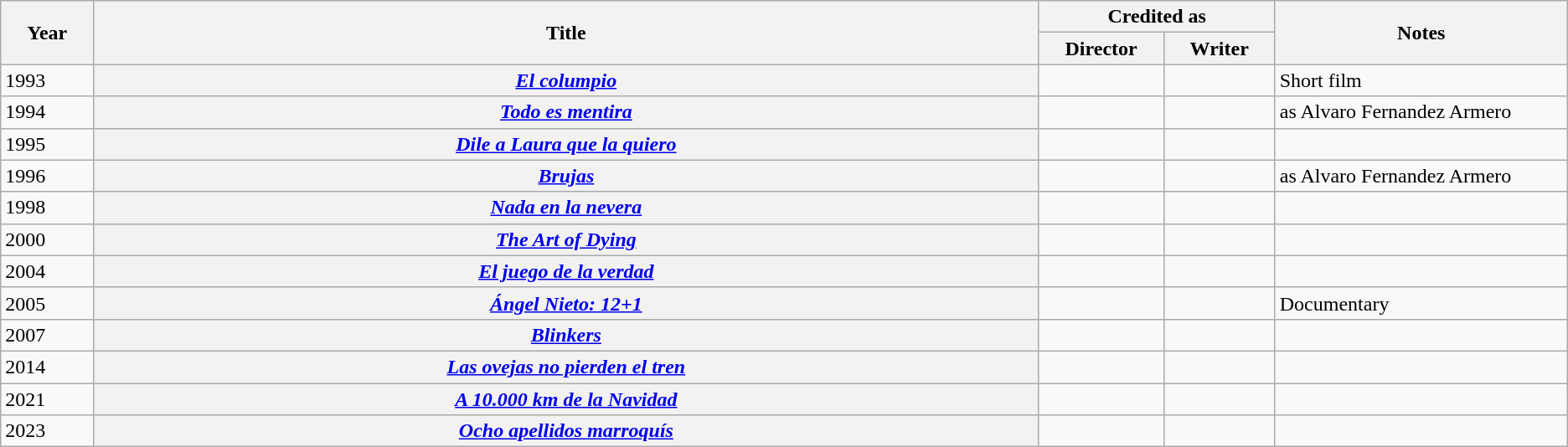<table class="wikitable sortable plainrowheaders">
<tr>
<th width="1%" rowspan="2" scope="col">Year</th>
<th width="16%" rowspan="2" scope="col">Title</th>
<th colspan="2" scope="col">Credited as</th>
<th width="4%" rowspan="2" scope="col" class="unsortable">Notes</th>
</tr>
<tr>
<th width=1%>Director</th>
<th width=1%>Writer</th>
</tr>
<tr>
<td>1993</td>
<th scope="row"><em><a href='#'>El columpio</a></em></th>
<td></td>
<td></td>
<td>Short film</td>
</tr>
<tr>
<td>1994</td>
<th scope="row"><em><a href='#'>Todo es mentira</a></em></th>
<td></td>
<td></td>
<td>as Alvaro Fernandez Armero</td>
</tr>
<tr>
<td>1995</td>
<th scope="row"><em><a href='#'>Dile a Laura que la quiero</a></em></th>
<td></td>
<td></td>
</tr>
<tr>
<td>1996</td>
<th scope="row"><em><a href='#'>Brujas</a></em></th>
<td></td>
<td></td>
<td>as Alvaro Fernandez Armero</td>
</tr>
<tr>
<td>1998</td>
<th scope="row"><em><a href='#'>Nada en la nevera</a></em></th>
<td></td>
<td></td>
<td></td>
</tr>
<tr>
<td>2000</td>
<th scope="row"><em><a href='#'>The Art of Dying</a></em></th>
<td></td>
<td></td>
<td></td>
</tr>
<tr>
<td>2004</td>
<th scope="row"><em><a href='#'>El juego de la verdad</a></em></th>
<td></td>
<td></td>
<td></td>
</tr>
<tr>
<td>2005</td>
<th scope="row"><em><a href='#'>Ángel Nieto: 12+1</a></em></th>
<td></td>
<td></td>
<td>Documentary</td>
</tr>
<tr>
<td>2007</td>
<th scope="row"><em><a href='#'>Blinkers</a></em></th>
<td></td>
<td></td>
<td></td>
</tr>
<tr>
<td>2014</td>
<th scope="row"><em><a href='#'>Las ovejas no pierden el tren</a></em></th>
<td></td>
<td></td>
<td></td>
</tr>
<tr>
<td>2021</td>
<th scope="row"><em><a href='#'>A 10.000 km de la Navidad</a></em></th>
<td></td>
<td></td>
<td></td>
</tr>
<tr>
<td>2023</td>
<th scope="row"><em><a href='#'>Ocho apellidos marroquís</a></em></th>
<td></td>
<td></td>
<td></td>
</tr>
</table>
